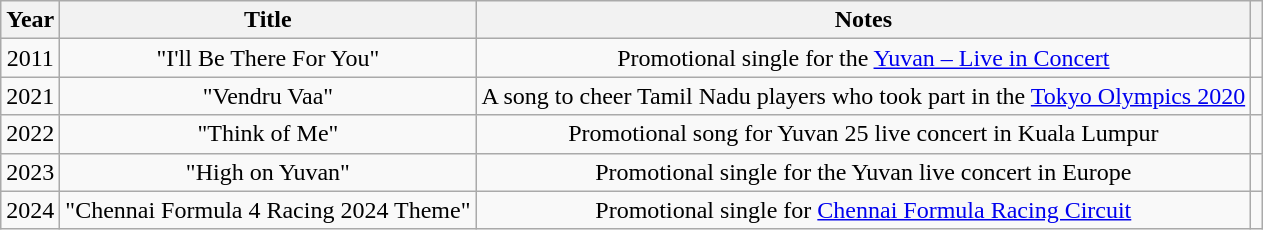<table class="wikitable" style="text-align:center;">
<tr>
<th>Year</th>
<th>Title</th>
<th>Notes</th>
<th></th>
</tr>
<tr>
<td>2011</td>
<td>"I'll Be There For You"</td>
<td>Promotional single for the <a href='#'>Yuvan – Live in Concert</a></td>
<td></td>
</tr>
<tr>
<td>2021</td>
<td>"Vendru Vaa"</td>
<td>A song to cheer Tamil Nadu players who took part in the <a href='#'>Tokyo Olympics 2020</a></td>
<td></td>
</tr>
<tr>
<td>2022</td>
<td>"Think of Me"</td>
<td>Promotional song for Yuvan 25 live concert in Kuala Lumpur</td>
<td></td>
</tr>
<tr>
<td>2023</td>
<td>"High on Yuvan"</td>
<td>Promotional single for the Yuvan live concert in Europe</td>
<td></td>
</tr>
<tr>
<td>2024</td>
<td>"Chennai Formula 4 Racing 2024 Theme"</td>
<td>Promotional single for <a href='#'>Chennai Formula Racing Circuit</a></td>
<td></td>
</tr>
</table>
